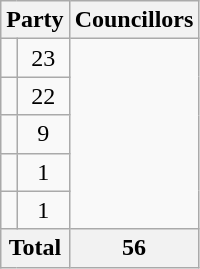<table class="wikitable">
<tr>
<th colspan=2>Party</th>
<th>Councillors</th>
</tr>
<tr>
<td></td>
<td align=center>23</td>
</tr>
<tr>
<td></td>
<td align=center>22</td>
</tr>
<tr>
<td></td>
<td align=center>9</td>
</tr>
<tr>
<td></td>
<td align=center>1</td>
</tr>
<tr>
<td></td>
<td align=center>1</td>
</tr>
<tr>
<th colspan=2>Total</th>
<th align=center>56</th>
</tr>
</table>
